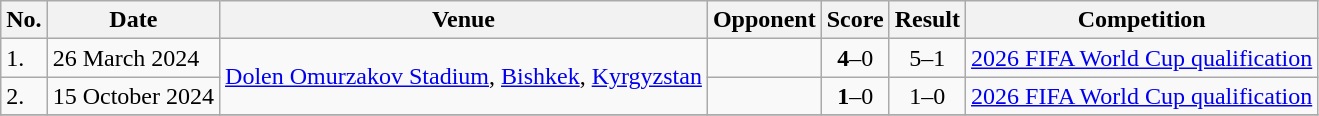<table class="wikitable">
<tr>
<th>No.</th>
<th>Date</th>
<th>Venue</th>
<th>Opponent</th>
<th>Score</th>
<th>Result</th>
<th>Competition</th>
</tr>
<tr>
<td>1.</td>
<td>26 March 2024</td>
<td rowspan=2><a href='#'>Dolen Omurzakov Stadium</a>, <a href='#'>Bishkek</a>, <a href='#'>Kyrgyzstan</a></td>
<td></td>
<td align=center><strong>4</strong>–0</td>
<td align=center>5–1</td>
<td><a href='#'>2026 FIFA World Cup qualification</a></td>
</tr>
<tr>
<td>2.</td>
<td>15 October 2024</td>
<td></td>
<td align=center><strong>1</strong>–0</td>
<td align=center>1–0</td>
<td><a href='#'>2026 FIFA World Cup qualification</a></td>
</tr>
<tr>
</tr>
</table>
